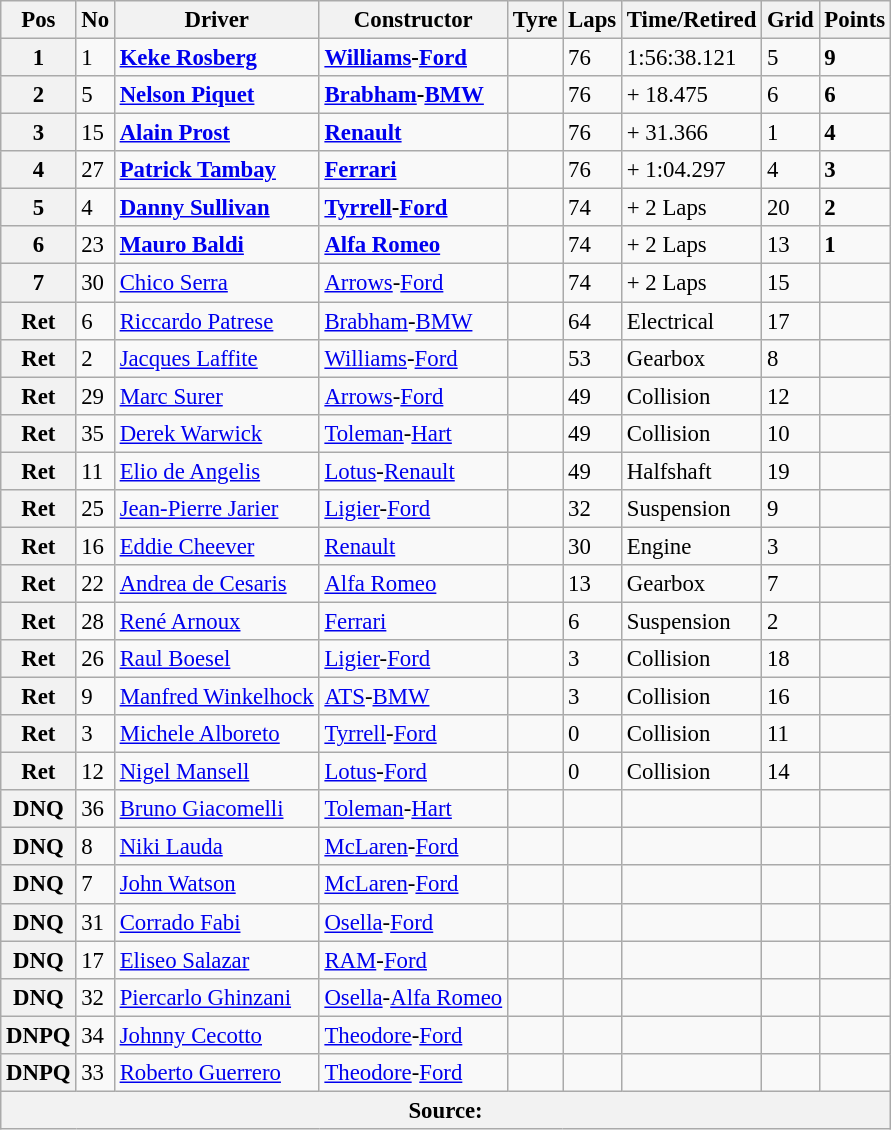<table class="wikitable" style="font-size:95%;">
<tr>
<th>Pos</th>
<th>No</th>
<th>Driver</th>
<th>Constructor</th>
<th>Tyre</th>
<th>Laps</th>
<th>Time/Retired</th>
<th>Grid</th>
<th>Points</th>
</tr>
<tr>
<th>1</th>
<td>1</td>
<td> <strong><a href='#'>Keke Rosberg</a></strong></td>
<td><strong><a href='#'>Williams</a>-<a href='#'>Ford</a></strong></td>
<td></td>
<td>76</td>
<td>1:56:38.121</td>
<td>5</td>
<td><strong>9</strong></td>
</tr>
<tr>
<th>2</th>
<td>5</td>
<td> <strong><a href='#'>Nelson Piquet</a></strong></td>
<td><strong><a href='#'>Brabham</a>-<a href='#'>BMW</a></strong></td>
<td></td>
<td>76</td>
<td>+ 18.475</td>
<td>6</td>
<td><strong>6</strong></td>
</tr>
<tr>
<th>3</th>
<td>15</td>
<td> <strong><a href='#'>Alain Prost</a></strong></td>
<td><strong><a href='#'>Renault</a></strong></td>
<td></td>
<td>76</td>
<td>+ 31.366</td>
<td>1</td>
<td><strong>4</strong></td>
</tr>
<tr>
<th>4</th>
<td>27</td>
<td> <strong><a href='#'>Patrick Tambay</a></strong></td>
<td><strong><a href='#'>Ferrari</a></strong></td>
<td></td>
<td>76</td>
<td>+ 1:04.297</td>
<td>4</td>
<td><strong>3</strong></td>
</tr>
<tr>
<th>5</th>
<td>4</td>
<td> <strong><a href='#'>Danny Sullivan</a></strong></td>
<td><strong><a href='#'>Tyrrell</a>-<a href='#'>Ford</a></strong></td>
<td></td>
<td>74</td>
<td>+ 2 Laps</td>
<td>20</td>
<td><strong>2</strong></td>
</tr>
<tr>
<th>6</th>
<td>23</td>
<td> <strong><a href='#'>Mauro Baldi</a></strong></td>
<td><strong><a href='#'>Alfa Romeo</a></strong></td>
<td></td>
<td>74</td>
<td>+ 2 Laps</td>
<td>13</td>
<td><strong>1</strong></td>
</tr>
<tr>
<th>7</th>
<td>30</td>
<td> <a href='#'>Chico Serra</a></td>
<td><a href='#'>Arrows</a>-<a href='#'>Ford</a></td>
<td></td>
<td>74</td>
<td>+ 2 Laps</td>
<td>15</td>
<td> </td>
</tr>
<tr>
<th>Ret</th>
<td>6</td>
<td> <a href='#'>Riccardo Patrese</a></td>
<td><a href='#'>Brabham</a>-<a href='#'>BMW</a></td>
<td></td>
<td>64</td>
<td>Electrical</td>
<td>17</td>
<td> </td>
</tr>
<tr>
<th>Ret</th>
<td>2</td>
<td> <a href='#'>Jacques Laffite</a></td>
<td><a href='#'>Williams</a>-<a href='#'>Ford</a></td>
<td></td>
<td>53</td>
<td>Gearbox</td>
<td>8</td>
<td> </td>
</tr>
<tr>
<th>Ret</th>
<td>29</td>
<td> <a href='#'>Marc Surer</a></td>
<td><a href='#'>Arrows</a>-<a href='#'>Ford</a></td>
<td></td>
<td>49</td>
<td>Collision</td>
<td>12</td>
<td> </td>
</tr>
<tr>
<th>Ret</th>
<td>35</td>
<td> <a href='#'>Derek Warwick</a></td>
<td><a href='#'>Toleman</a>-<a href='#'>Hart</a></td>
<td></td>
<td>49</td>
<td>Collision</td>
<td>10</td>
<td> </td>
</tr>
<tr>
<th>Ret</th>
<td>11</td>
<td> <a href='#'>Elio de Angelis</a></td>
<td><a href='#'>Lotus</a>-<a href='#'>Renault</a></td>
<td></td>
<td>49</td>
<td>Halfshaft</td>
<td>19</td>
<td> </td>
</tr>
<tr>
<th>Ret</th>
<td>25</td>
<td> <a href='#'>Jean-Pierre Jarier</a></td>
<td><a href='#'>Ligier</a>-<a href='#'>Ford</a></td>
<td></td>
<td>32</td>
<td>Suspension</td>
<td>9</td>
<td> </td>
</tr>
<tr>
<th>Ret</th>
<td>16</td>
<td> <a href='#'>Eddie Cheever</a></td>
<td><a href='#'>Renault</a></td>
<td></td>
<td>30</td>
<td>Engine</td>
<td>3</td>
<td> </td>
</tr>
<tr>
<th>Ret</th>
<td>22</td>
<td> <a href='#'>Andrea de Cesaris</a></td>
<td><a href='#'>Alfa Romeo</a></td>
<td></td>
<td>13</td>
<td>Gearbox</td>
<td>7</td>
<td> </td>
</tr>
<tr>
<th>Ret</th>
<td>28</td>
<td> <a href='#'>René Arnoux</a></td>
<td><a href='#'>Ferrari</a></td>
<td></td>
<td>6</td>
<td>Suspension</td>
<td>2</td>
<td> </td>
</tr>
<tr>
<th>Ret</th>
<td>26</td>
<td> <a href='#'>Raul Boesel</a></td>
<td><a href='#'>Ligier</a>-<a href='#'>Ford</a></td>
<td></td>
<td>3</td>
<td>Collision</td>
<td>18</td>
<td> </td>
</tr>
<tr>
<th>Ret</th>
<td>9</td>
<td> <a href='#'>Manfred Winkelhock</a></td>
<td><a href='#'>ATS</a>-<a href='#'>BMW</a></td>
<td></td>
<td>3</td>
<td>Collision</td>
<td>16</td>
<td> </td>
</tr>
<tr>
<th>Ret</th>
<td>3</td>
<td> <a href='#'>Michele Alboreto</a></td>
<td><a href='#'>Tyrrell</a>-<a href='#'>Ford</a></td>
<td></td>
<td>0</td>
<td>Collision</td>
<td>11</td>
<td> </td>
</tr>
<tr>
<th>Ret</th>
<td>12</td>
<td> <a href='#'>Nigel Mansell</a></td>
<td><a href='#'>Lotus</a>-<a href='#'>Ford</a></td>
<td></td>
<td>0</td>
<td>Collision</td>
<td>14</td>
<td> </td>
</tr>
<tr>
<th>DNQ</th>
<td>36</td>
<td> <a href='#'>Bruno Giacomelli</a></td>
<td><a href='#'>Toleman</a>-<a href='#'>Hart</a></td>
<td></td>
<td> </td>
<td></td>
<td></td>
<td> </td>
</tr>
<tr>
<th>DNQ</th>
<td>8</td>
<td> <a href='#'>Niki Lauda</a></td>
<td><a href='#'>McLaren</a>-<a href='#'>Ford</a></td>
<td></td>
<td> </td>
<td></td>
<td></td>
<td> </td>
</tr>
<tr>
<th>DNQ</th>
<td>7</td>
<td> <a href='#'>John Watson</a></td>
<td><a href='#'>McLaren</a>-<a href='#'>Ford</a></td>
<td></td>
<td> </td>
<td></td>
<td></td>
<td> </td>
</tr>
<tr>
<th>DNQ</th>
<td>31</td>
<td> <a href='#'>Corrado Fabi</a></td>
<td><a href='#'>Osella</a>-<a href='#'>Ford</a></td>
<td></td>
<td> </td>
<td></td>
<td></td>
<td> </td>
</tr>
<tr>
<th>DNQ</th>
<td>17</td>
<td> <a href='#'>Eliseo Salazar</a></td>
<td><a href='#'>RAM</a>-<a href='#'>Ford</a></td>
<td></td>
<td> </td>
<td></td>
<td></td>
<td> </td>
</tr>
<tr>
<th>DNQ</th>
<td>32</td>
<td> <a href='#'>Piercarlo Ghinzani</a></td>
<td><a href='#'>Osella</a>-<a href='#'>Alfa Romeo</a></td>
<td></td>
<td> </td>
<td></td>
<td></td>
<td> </td>
</tr>
<tr>
<th>DNPQ</th>
<td>34</td>
<td> <a href='#'>Johnny Cecotto</a></td>
<td><a href='#'>Theodore</a>-<a href='#'>Ford</a></td>
<td></td>
<td> </td>
<td></td>
<td></td>
<td> </td>
</tr>
<tr>
<th>DNPQ</th>
<td>33</td>
<td> <a href='#'>Roberto Guerrero</a></td>
<td><a href='#'>Theodore</a>-<a href='#'>Ford</a></td>
<td></td>
<td> </td>
<td> </td>
<td> </td>
<td> </td>
</tr>
<tr>
<th colspan="9" style="text-align: center">Source: </th>
</tr>
</table>
